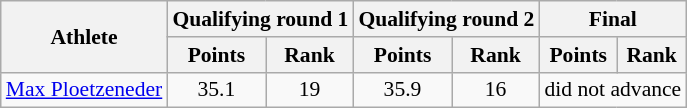<table class="wikitable" style="font-size:90%">
<tr>
<th rowspan="2">Athlete</th>
<th colspan="2">Qualifying round 1</th>
<th colspan="2">Qualifying round 2</th>
<th colspan="2">Final</th>
</tr>
<tr>
<th>Points</th>
<th>Rank</th>
<th>Points</th>
<th>Rank</th>
<th>Points</th>
<th>Rank</th>
</tr>
<tr>
<td><a href='#'>Max Ploetzeneder</a></td>
<td align="center">35.1</td>
<td align="center">19</td>
<td align="center">35.9</td>
<td align="center">16</td>
<td colspan="2">did not advance</td>
</tr>
</table>
